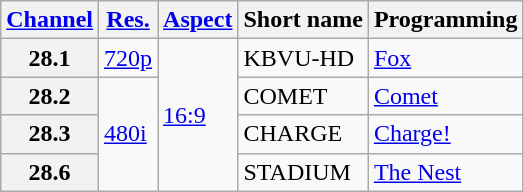<table class="wikitable">
<tr>
<th scope = "col"><a href='#'>Channel</a></th>
<th scope = "col"><a href='#'>Res.</a></th>
<th scope = "col"><a href='#'>Aspect</a></th>
<th scope = "col">Short name</th>
<th scope = "col">Programming</th>
</tr>
<tr>
<th scope = "row">28.1</th>
<td><a href='#'>720p</a></td>
<td rowspan=4><a href='#'>16:9</a></td>
<td>KBVU-HD</td>
<td><a href='#'>Fox</a></td>
</tr>
<tr>
<th scope = "row">28.2</th>
<td rowspan=3><a href='#'>480i</a></td>
<td>COMET</td>
<td><a href='#'>Comet</a></td>
</tr>
<tr>
<th scope = "row">28.3</th>
<td>CHARGE</td>
<td><a href='#'>Charge!</a></td>
</tr>
<tr>
<th scope = "row">28.6</th>
<td>STADIUM</td>
<td><a href='#'>The Nest</a></td>
</tr>
</table>
